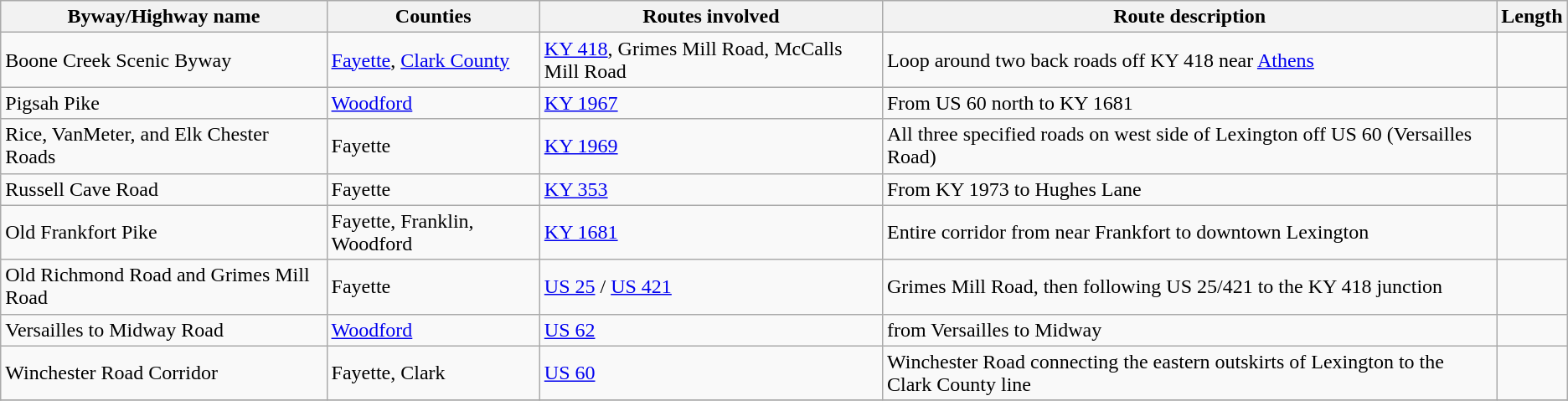<table class="wikitable">
<tr>
<th>Byway/Highway name</th>
<th>Counties</th>
<th>Routes involved</th>
<th>Route description</th>
<th>Length</th>
</tr>
<tr>
<td>Boone Creek Scenic Byway</td>
<td><a href='#'>Fayette</a>, <a href='#'>Clark County</a></td>
<td><a href='#'>KY 418</a>, Grimes Mill Road, McCalls Mill Road</td>
<td>Loop around two back roads off KY 418 near <a href='#'>Athens</a></td>
<td></td>
</tr>
<tr>
<td>Pigsah Pike</td>
<td><a href='#'>Woodford</a></td>
<td><a href='#'>KY 1967</a></td>
<td>From US 60 north to KY 1681</td>
<td></td>
</tr>
<tr>
<td>Rice, VanMeter, and Elk Chester Roads</td>
<td>Fayette</td>
<td><a href='#'>KY 1969</a></td>
<td>All three specified roads on west side of Lexington off US 60 (Versailles Road)</td>
<td></td>
</tr>
<tr>
<td>Russell Cave Road</td>
<td>Fayette</td>
<td><a href='#'>KY 353</a></td>
<td>From KY 1973 to Hughes Lane</td>
<td></td>
</tr>
<tr>
<td>Old Frankfort Pike</td>
<td>Fayette, Franklin, Woodford</td>
<td><a href='#'>KY 1681</a></td>
<td>Entire corridor from near Frankfort to downtown Lexington</td>
<td></td>
</tr>
<tr>
<td>Old Richmond Road and Grimes Mill Road</td>
<td>Fayette</td>
<td><a href='#'>US 25</a> / <a href='#'>US 421</a></td>
<td>Grimes Mill Road, then following US 25/421 to the KY 418 junction</td>
<td></td>
</tr>
<tr>
<td>Versailles to Midway Road</td>
<td><a href='#'>Woodford</a></td>
<td><a href='#'>US 62</a></td>
<td>from Versailles to Midway</td>
<td></td>
</tr>
<tr>
<td>Winchester Road Corridor</td>
<td>Fayette, Clark</td>
<td><a href='#'>US 60</a></td>
<td>Winchester Road connecting the eastern outskirts of Lexington to the Clark County line</td>
<td></td>
</tr>
<tr>
</tr>
</table>
